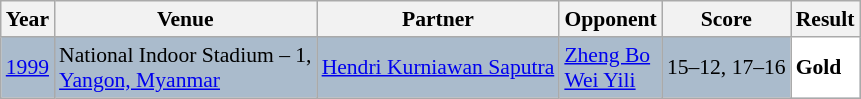<table class="sortable wikitable" style="font-size: 90%;">
<tr>
<th>Year</th>
<th>Venue</th>
<th>Partner</th>
<th>Opponent</th>
<th>Score</th>
<th>Result</th>
</tr>
<tr style="background:#AABBCC">
<td align="center"><a href='#'>1999</a></td>
<td align="left">National Indoor Stadium – 1,<br><a href='#'>Yangon, Myanmar</a></td>
<td align="left"> <a href='#'>Hendri Kurniawan Saputra</a></td>
<td align="left"> <a href='#'>Zheng Bo</a> <br>  <a href='#'>Wei Yili</a></td>
<td align="left">15–12, 17–16</td>
<td style="text-align:left; background:white"> <strong>Gold</strong></td>
</tr>
</table>
